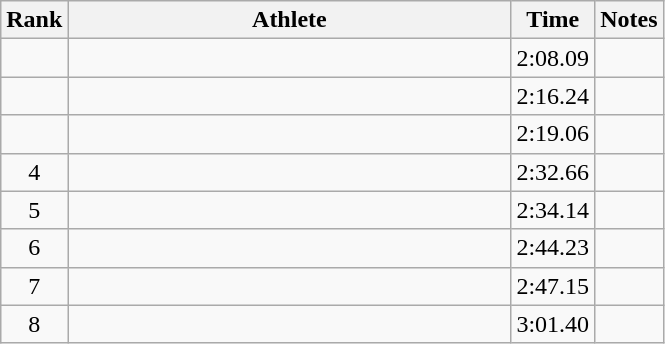<table class="wikitable" style="text-align:center">
<tr>
<th>Rank</th>
<th Style="width:18em">Athlete</th>
<th>Time</th>
<th>Notes</th>
</tr>
<tr>
<td></td>
<td style="text-align:left"></td>
<td>2:08.09</td>
<td></td>
</tr>
<tr>
<td></td>
<td style="text-align:left"></td>
<td>2:16.24</td>
<td></td>
</tr>
<tr>
<td></td>
<td style="text-align:left"></td>
<td>2:19.06</td>
<td></td>
</tr>
<tr>
<td>4</td>
<td style="text-align:left"></td>
<td>2:32.66</td>
<td></td>
</tr>
<tr>
<td>5</td>
<td style="text-align:left"></td>
<td>2:34.14</td>
<td></td>
</tr>
<tr>
<td>6</td>
<td style="text-align:left"></td>
<td>2:44.23</td>
<td></td>
</tr>
<tr>
<td>7</td>
<td style="text-align:left"></td>
<td>2:47.15</td>
<td></td>
</tr>
<tr>
<td>8</td>
<td style="text-align:left"></td>
<td>3:01.40</td>
<td></td>
</tr>
</table>
